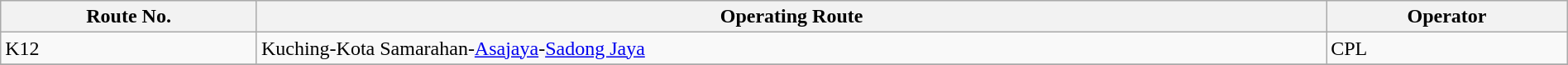<table class="wikitable"  style="width:100%; margin:auto;">
<tr>
<th>Route No.</th>
<th>Operating Route</th>
<th>Operator</th>
</tr>
<tr>
<td>K12</td>
<td>Kuching-Kota Samarahan-<a href='#'>Asajaya</a>-<a href='#'>Sadong Jaya</a></td>
<td>CPL</td>
</tr>
<tr>
</tr>
</table>
